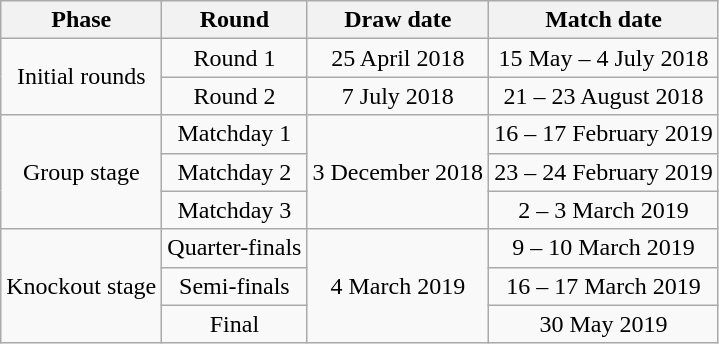<table class="wikitable" style="text-align:center">
<tr>
<th>Phase</th>
<th>Round</th>
<th>Draw date</th>
<th>Match date</th>
</tr>
<tr>
<td rowspan=2>Initial rounds</td>
<td>Round 1</td>
<td>25 April 2018</td>
<td>15 May – 4 July 2018</td>
</tr>
<tr>
<td>Round 2</td>
<td>7 July 2018</td>
<td>21 – 23 August 2018</td>
</tr>
<tr>
<td rowspan=3>Group stage</td>
<td>Matchday 1</td>
<td rowspan="3">3 December 2018</td>
<td>16 – 17 February 2019</td>
</tr>
<tr>
<td>Matchday 2</td>
<td>23 – 24 February 2019</td>
</tr>
<tr>
<td>Matchday 3</td>
<td>2 – 3 March 2019</td>
</tr>
<tr>
<td rowspan=3>Knockout stage</td>
<td>Quarter-finals</td>
<td rowspan=3>4 March 2019</td>
<td>9 – 10 March 2019</td>
</tr>
<tr>
<td>Semi-finals</td>
<td>16 – 17 March 2019</td>
</tr>
<tr>
<td>Final</td>
<td>30 May 2019</td>
</tr>
</table>
